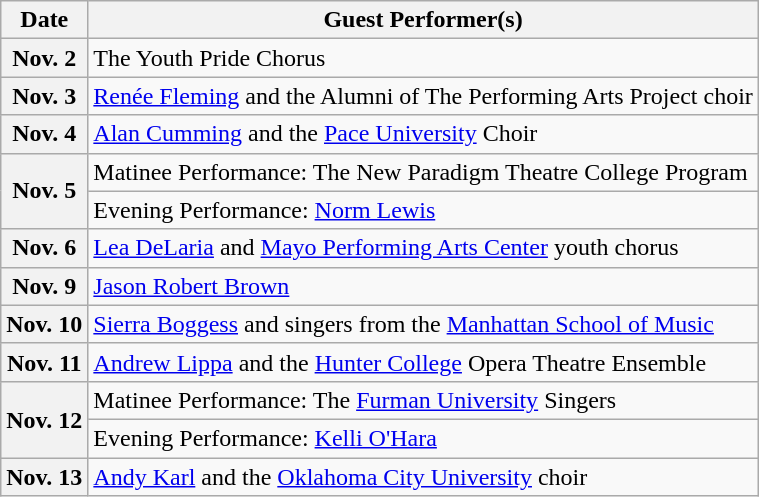<table class="wikitable">
<tr>
<th>Date</th>
<th>Guest Performer(s)</th>
</tr>
<tr>
<th>Nov. 2</th>
<td>The Youth Pride Chorus</td>
</tr>
<tr>
<th>Nov. 3</th>
<td><a href='#'>Renée Fleming</a> and the Alumni of The Performing Arts Project choir</td>
</tr>
<tr>
<th>Nov. 4</th>
<td><a href='#'>Alan Cumming</a> and the <a href='#'>Pace University</a> Choir</td>
</tr>
<tr>
<th rowspan="2">Nov. 5</th>
<td>Matinee Performance: The New Paradigm Theatre College Program</td>
</tr>
<tr>
<td>Evening Performance: <a href='#'>Norm Lewis</a></td>
</tr>
<tr>
<th>Nov. 6</th>
<td><a href='#'>Lea DeLaria</a> and <a href='#'>Mayo Performing Arts Center</a> youth chorus</td>
</tr>
<tr>
<th>Nov. 9</th>
<td><a href='#'>Jason Robert Brown</a></td>
</tr>
<tr>
<th>Nov. 10</th>
<td><a href='#'>Sierra Boggess</a> and singers from the <a href='#'>Manhattan School of Music</a></td>
</tr>
<tr>
<th>Nov. 11</th>
<td><a href='#'>Andrew Lippa</a> and the <a href='#'>Hunter College</a> Opera Theatre Ensemble</td>
</tr>
<tr>
<th rowspan="2">Nov. 12</th>
<td>Matinee Performance: The <a href='#'>Furman University</a> Singers</td>
</tr>
<tr>
<td>Evening Performance: <a href='#'>Kelli O'Hara</a></td>
</tr>
<tr>
<th>Nov. 13</th>
<td><a href='#'>Andy Karl</a> and the <a href='#'>Oklahoma City University</a> choir</td>
</tr>
</table>
